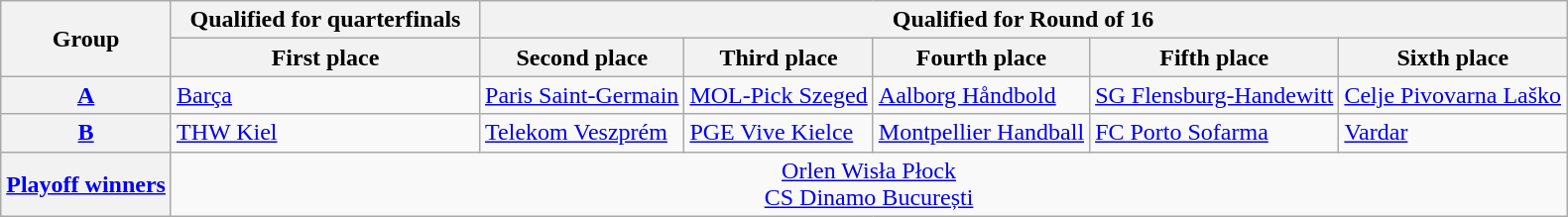<table class=wikitable>
<tr>
<th rowspan=2>Group</th>
<th width=200>Qualified for quarterfinals</th>
<th width=200 colspan=6>Qualified for Round of 16</th>
</tr>
<tr>
<th>First place</th>
<th>Second place</th>
<th>Third place</th>
<th>Fourth place</th>
<th>Fifth place</th>
<th>Sixth place</th>
</tr>
<tr>
<th><a href='#'>A</a></th>
<td> <a href='#'>Barça</a></td>
<td> <a href='#'>Paris Saint-Germain</a></td>
<td> <a href='#'>MOL-Pick Szeged</a></td>
<td> <a href='#'>Aalborg Håndbold</a></td>
<td> <a href='#'>SG Flensburg-Handewitt</a></td>
<td> <a href='#'>Celje Pivovarna Laško</a></td>
</tr>
<tr>
<th><a href='#'>B</a></th>
<td> <a href='#'>THW Kiel</a></td>
<td> <a href='#'>Telekom Veszprém</a></td>
<td> <a href='#'>PGE Vive Kielce</a></td>
<td> <a href='#'>Montpellier Handball</a></td>
<td> <a href='#'>FC Porto Sofarma</a></td>
<td> <a href='#'>Vardar</a></td>
</tr>
<tr>
<th><a href='#'>Playoff winners</a></th>
<td colspan=7 align=center> <a href='#'>Orlen Wisła Płock</a><br> <a href='#'>CS Dinamo București</a></td>
</tr>
</table>
